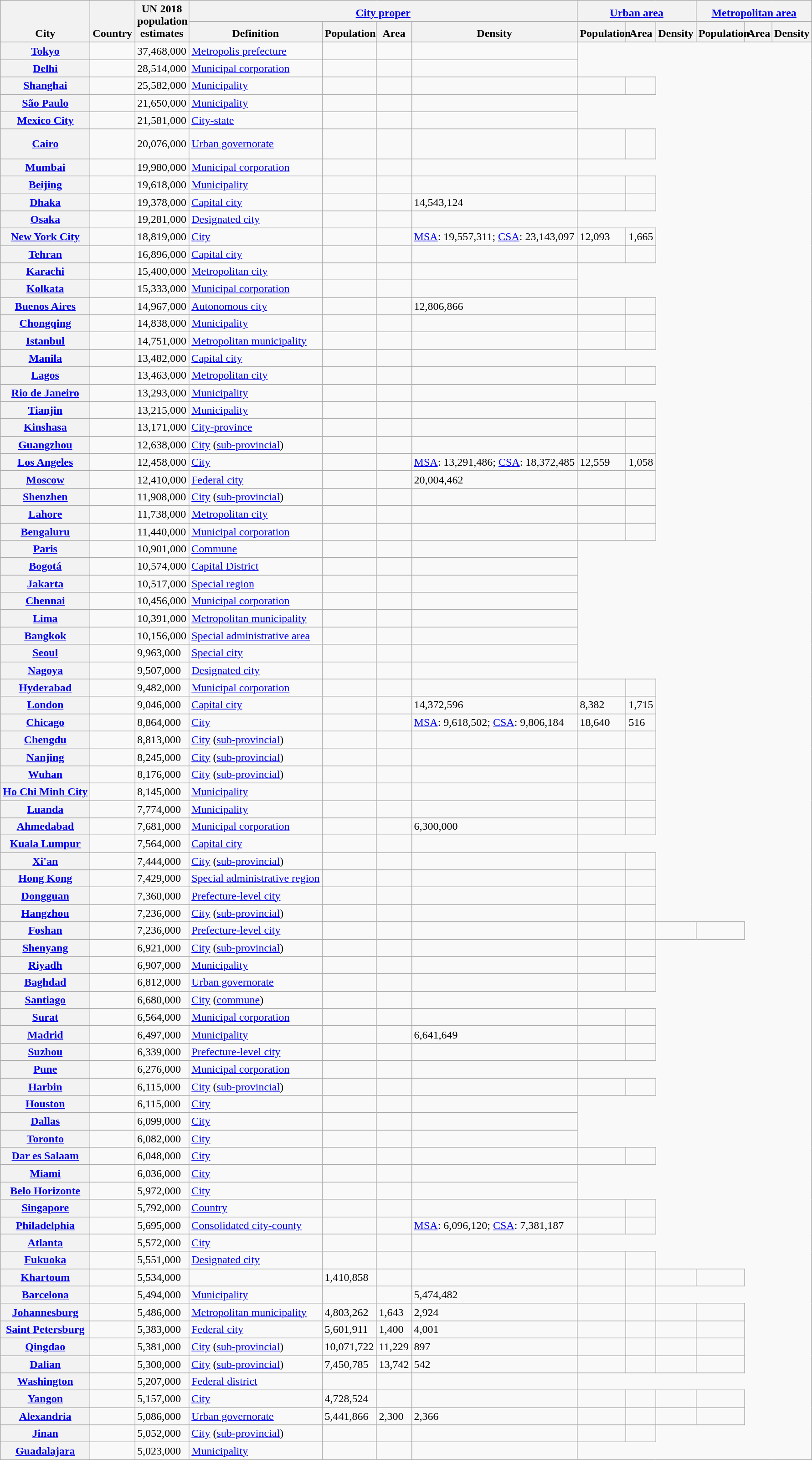<table class="static-row-numbers plainrowheaders vertical-align-top sticky-header-multi sort-under sortable wikitable">
<tr class="static-row-header" style="text-align:center;vertical-align:bottom;">
<th scope=col rowspan=2>City</th>
<th scope=col rowspan=2>Country</th>
<th scope=col rowspan=2 style=max-width:4em>UN 2018 population estimates</th>
<th scope=col colspan=4><a href='#'>City proper</a></th>
<th scope=col colspan=3><a href='#'>Urban area</a></th>
<th scope=col colspan=3><a href='#'>Metropolitan area</a></th>
</tr>
<tr class="static-row-header" style="text-align:center;vertical-align:bottom;">
<th scope=col>Definition</th>
<th scope=col style=max-width:4em>Population</th>
<th scope=col style=max-width:2em>Area<br></th>
<th scope=col style=max-width:4em>Density<br></th>
<th scope=col style=max-width:4em>Population</th>
<th scope=col style=max-width:2em>Area<br></th>
<th scope=col style=max-width:4em>Density<br></th>
<th scope=col style=max-width:4em>Population</th>
<th scope=col style=max-width:2em>Area<br></th>
<th scope=col style=max-width:4em>Density<br></th>
</tr>
<tr id=Tokyo>
<th scope=row><a href='#'>Tokyo</a></th>
<td></td>
<td> 37,468,000</td>
<td><a href='#'>Metropolis prefecture</a></td>
<td><br></td>
<td><br></td>
<td><br></td>
</tr>
<tr id=Delhi>
<th scope=row><a href='#'>Delhi</a></th>
<td></td>
<td> 28,514,000</td>
<td><a href='#'>Municipal corporation</a></td>
<td><br></td>
<td><br></td>
<td><br></td>
</tr>
<tr id=Shanghai>
<th scope=row><a href='#'>Shanghai</a></th>
<td></td>
<td> 25,582,000</td>
<td><a href='#'>Municipality</a></td>
<td><br></td>
<td><br></td>
<td></td>
<td></td>
<td></td>
</tr>
<tr id="São Paulo">
<th scope=row><a href='#'>São Paulo</a></th>
<td></td>
<td> 21,650,000</td>
<td><a href='#'>Municipality</a></td>
<td><br></td>
<td><br></td>
<td><br></td>
</tr>
<tr id="Mexico City">
<th scope=row><a href='#'>Mexico City</a></th>
<td></td>
<td> 21,581,000</td>
<td><a href='#'>City-state</a></td>
<td><br></td>
<td></td>
<td><br></td>
</tr>
<tr id=Cairo>
<th scope=row><a href='#'>Cairo</a></th>
<td></td>
<td> 20,076,000</td>
<td><a href='#'>Urban governorate</a></td>
<td><br> <br></td>
<td></td>
<td></td>
<td></td>
<td></td>
</tr>
<tr id=Mumbai>
<th scope=row><a href='#'>Mumbai</a></th>
<td></td>
<td> 19,980,000</td>
<td><a href='#'>Municipal corporation</a></td>
<td><br></td>
<td><br></td>
<td><br></td>
</tr>
<tr id=Beijing>
<th scope=row><a href='#'>Beijing</a></th>
<td></td>
<td> 19,618,000</td>
<td><a href='#'>Municipality</a></td>
<td><br></td>
<td></td>
<td></td>
<td></td>
<td></td>
</tr>
<tr id=Dhaka>
<th scope=row><a href='#'>Dhaka</a></th>
<td></td>
<td> 19,378,000</td>
<td><a href='#'>Capital city</a></td>
<td><br></td>
<td></td>
<td> 14,543,124<br></td>
<td></td>
<td></td>
</tr>
<tr id=Osaka>
<th scope=row><a href='#'>Osaka</a></th>
<td></td>
<td> 19,281,000</td>
<td><a href='#'>Designated city</a></td>
<td><br></td>
<td><br></td>
<td><br></td>
</tr>
<tr id="New York">
<th scope=row><a href='#'>New York City</a></th>
<td></td>
<td> 18,819,000</td>
<td><a href='#'>City</a></td>
<td><br></td>
<td><br></td>
<td><a href='#'>MSA</a>: 19,557,311; <a href='#'>CSA</a>: 23,143,097</td>
<td>12,093</td>
<td>1,665</td>
</tr>
<tr id="Tehran">
<th scope="row"><a href='#'>Tehran</a></th>
<td></td>
<td> 16,896,000</td>
<td><a href='#'>Capital city</a></td>
<td><br></td>
<td></td>
<td></td>
<td></td>
<td></td>
</tr>
<tr id=Karachi>
<th scope=row><a href='#'>Karachi</a></th>
<td></td>
<td> 15,400,000</td>
<td><a href='#'>Metropolitan city</a></td>
<td><br></td>
<td></td>
<td><br></td>
</tr>
<tr id=Kolkata>
<th scope=row><a href='#'>Kolkata</a></th>
<td></td>
<td> 15,333,000</td>
<td><a href='#'>Municipal corporation</a></td>
<td><br></td>
<td></td>
<td><br></td>
</tr>
<tr id="Buenos Aires">
<th scope=row><a href='#'>Buenos Aires</a></th>
<td></td>
<td> 14,967,000</td>
<td><a href='#'>Autonomous city</a></td>
<td><br></td>
<td></td>
<td> 12,806,866<br></td>
<td></td>
<td></td>
</tr>
<tr id=Chongqing>
<th scope=row><a href='#'>Chongqing</a></th>
<td></td>
<td> 14,838,000</td>
<td><a href='#'>Municipality</a></td>
<td><br></td>
<td></td>
<td></td>
<td></td>
<td></td>
</tr>
<tr id=Istanbul>
<th scope=row><a href='#'>Istanbul</a></th>
<td></td>
<td>14,751,000</td>
<td><a href='#'>Metropolitan municipality</a></td>
<td><br></td>
<td></td>
<td></td>
<td></td>
<td></td>
</tr>
<tr id=Manila>
<th scope=row><a href='#'>Manila</a></th>
<td></td>
<td> 13,482,000</td>
<td><a href='#'>Capital city</a></td>
<td><br></td>
<td><br></td>
<td><br></td>
</tr>
<tr id=Lagos>
<th scope=row><a href='#'>Lagos</a></th>
<td></td>
<td> 13,463,000</td>
<td><a href='#'>Metropolitan city</a></td>
<td></td>
<td></td>
<td></td>
<td></td>
<td><br></td>
</tr>
<tr id="Rio de Janeiro">
<th scope=row><a href='#'>Rio de Janeiro</a></th>
<td></td>
<td> 13,293,000</td>
<td><a href='#'>Municipality</a></td>
<td><br></td>
<td></td>
<td><br></td>
</tr>
<tr id=Tianjin>
<th scope=row><a href='#'>Tianjin</a></th>
<td></td>
<td> 13,215,000</td>
<td><a href='#'>Municipality</a></td>
<td><br></td>
<td></td>
<td></td>
<td></td>
<td></td>
</tr>
<tr id=Kinshasa>
<th scope=row><a href='#'>Kinshasa</a></th>
<td></td>
<td> 13,171,000</td>
<td><a href='#'>City-province</a></td>
<td><br></td>
<td></td>
<td></td>
<td></td>
<td></td>
</tr>
<tr id=Guangzhou>
<th scope=row><a href='#'>Guangzhou</a></th>
<td></td>
<td> 12,638,000</td>
<td><a href='#'>City</a> (<a href='#'>sub-provincial</a>)</td>
<td><br></td>
<td><br></td>
<td></td>
<td></td>
<td></td>
</tr>
<tr id="Los Angeles">
<th scope=row><a href='#'>Los Angeles</a></th>
<td></td>
<td> 12,458,000</td>
<td><a href='#'>City</a></td>
<td><br></td>
<td></td>
<td><a href='#'>MSA</a>: 13,291,486; <a href='#'>CSA</a>: 18,372,485<br></td>
<td>12,559</td>
<td>1,058</td>
</tr>
<tr id=Moscow>
<th scope=row><a href='#'>Moscow</a></th>
<td></td>
<td> 12,410,000</td>
<td><a href='#'>Federal city</a></td>
<td><br></td>
<td></td>
<td> 20,004,462<br></td>
<td></td>
<td></td>
</tr>
<tr id=Shenzhen>
<th scope=row><a href='#'>Shenzhen</a></th>
<td></td>
<td> 11,908,000</td>
<td><a href='#'>City</a> (<a href='#'>sub-provincial</a>)</td>
<td><br></td>
<td></td>
<td></td>
<td></td>
<td></td>
</tr>
<tr id=Lahore>
<th scope=row><a href='#'>Lahore</a></th>
<td></td>
<td> 11,738,000</td>
<td><a href='#'>Metropolitan city</a></td>
<td><br></td>
<td></td>
<td></td>
<td></td>
<td></td>
</tr>
<tr id=Bangalore>
<th scope=row><a href='#'>Bengaluru</a></th>
<td></td>
<td> 11,440,000</td>
<td><a href='#'>Municipal corporation</a></td>
<td><br></td>
<td></td>
<td></td>
<td></td>
<td></td>
</tr>
<tr id=Paris>
<th scope=row><a href='#'>Paris</a></th>
<td></td>
<td> 10,901,000</td>
<td><a href='#'>Commune</a></td>
<td><br></td>
<td></td>
<td></td>
</tr>
<tr id=Bogotá>
<th scope=row><a href='#'>Bogotá</a></th>
<td></td>
<td> 10,574,000</td>
<td><a href='#'>Capital District</a></td>
<td><br></td>
<td></td>
<td><br></td>
</tr>
<tr id=Jakarta>
<th scope=row><a href='#'>Jakarta</a></th>
<td></td>
<td> 10,517,000</td>
<td><a href='#'>Special region</a></td>
<td><br></td>
<td><br></td>
<td><br></td>
</tr>
<tr id=Chennai>
<th scope=row><a href='#'>Chennai</a></th>
<td></td>
<td> 10,456,000</td>
<td><a href='#'>Municipal corporation</a></td>
<td><br></td>
<td></td>
<td><br></td>
</tr>
<tr id=Lima>
<th scope=row><a href='#'>Lima</a></th>
<td></td>
<td> 10,391,000</td>
<td><a href='#'>Metropolitan municipality</a></td>
<td><br></td>
<td></td>
<td><br></td>
</tr>
<tr id=Bangkok>
<th scope=row><a href='#'>Bangkok</a></th>
<td></td>
<td> 10,156,000</td>
<td><a href='#'>Special administrative area</a></td>
<td><br></td>
<td></td>
<td><br></td>
</tr>
<tr id=Seoul>
<th scope=row><a href='#'>Seoul</a></th>
<td></td>
<td> 9,963,000</td>
<td><a href='#'>Special city</a></td>
<td><br></td>
<td></td>
<td><br></td>
</tr>
<tr id=Nagoya>
<th scope=row><a href='#'>Nagoya</a></th>
<td></td>
<td> 9,507,000</td>
<td><a href='#'>Designated city</a></td>
<td><br></td>
<td></td>
<td><br></td>
</tr>
<tr id=Hyderabad>
<th scope=row><a href='#'>Hyderabad</a></th>
<td></td>
<td> 9,482,000</td>
<td><a href='#'>Municipal corporation</a></td>
<td><br></td>
<td></td>
<td></td>
<td></td>
<td></td>
</tr>
<tr id=London>
<th scope=row><a href='#'>London</a></th>
<td></td>
<td> 9,046,000</td>
<td><a href='#'>Capital city</a></td>
<td><br></td>
<td></td>
<td> 14,372,596<br></td>
<td> 8,382</td>
<td> 1,715</td>
</tr>
<tr id=Chicago>
<th scope=row><a href='#'>Chicago</a></th>
<td></td>
<td> 8,864,000</td>
<td><a href='#'>City</a></td>
<td><br></td>
<td></td>
<td><a href='#'>MSA</a>: 9,618,502; <a href='#'>CSA</a>: 9,806,184<br></td>
<td>18,640</td>
<td>516</td>
</tr>
<tr id=Chengdu>
<th scope=row><a href='#'>Chengdu</a></th>
<td></td>
<td> 8,813,000</td>
<td><a href='#'>City</a> (<a href='#'>sub-provincial</a>)</td>
<td><br></td>
<td></td>
<td></td>
<td></td>
<td></td>
</tr>
<tr id=Nanjing>
<th scope=row><a href='#'>Nanjing</a></th>
<td></td>
<td> 8,245,000</td>
<td><a href='#'>City</a> (<a href='#'>sub-provincial</a>)</td>
<td><br></td>
<td></td>
<td></td>
<td></td>
<td></td>
</tr>
<tr id=Wuhan>
<th scope=row><a href='#'>Wuhan</a></th>
<td></td>
<td> 8,176,000</td>
<td><a href='#'>City</a> (<a href='#'>sub-provincial</a>)</td>
<td><br></td>
<td></td>
<td></td>
<td></td>
<td></td>
</tr>
<tr id="Ho Chi Minh City">
<th scope=row><a href='#'>Ho Chi Minh City</a></th>
<td></td>
<td> 8,145,000</td>
<td><a href='#'>Municipality</a></td>
<td><br></td>
<td></td>
<td></td>
<td></td>
<td></td>
</tr>
<tr id=Luanda>
<th scope=row><a href='#'>Luanda</a></th>
<td></td>
<td> 7,774,000</td>
<td><a href='#'>Municipality</a></td>
<td><br></td>
<td></td>
<td></td>
<td></td>
<td></td>
</tr>
<tr id=Ahmedabad>
<th scope=row><a href='#'>Ahmedabad</a></th>
<td></td>
<td> 7,681,000</td>
<td><a href='#'>Municipal corporation</a></td>
<td><br></td>
<td></td>
<td> 6,300,000<br></td>
<td></td>
<td></td>
</tr>
<tr id="Kuala Lumpur">
<th scope=row><a href='#'>Kuala Lumpur</a></th>
<td></td>
<td> 7,564,000</td>
<td><a href='#'>Capital city</a></td>
<td><br></td>
<td></td>
<td><br></td>
</tr>
<tr id=Xi'an>
<th scope=row><a href='#'>Xi'an</a></th>
<td></td>
<td> 7,444,000</td>
<td><a href='#'>City</a> (<a href='#'>sub-provincial</a>)</td>
<td><br></td>
<td></td>
<td></td>
<td></td>
<td></td>
</tr>
<tr id="Hong Kong">
<th scope=row><a href='#'>Hong Kong</a></th>
<td></td>
<td> 7,429,000</td>
<td><a href='#'>Special administrative region</a></td>
<td><br></td>
<td></td>
<td></td>
<td></td>
<td></td>
</tr>
<tr id=Dongguan>
<th scope=row><a href='#'>Dongguan</a></th>
<td></td>
<td> 7,360,000</td>
<td><a href='#'>Prefecture-level city</a></td>
<td><br></td>
<td></td>
<td></td>
<td></td>
<td></td>
</tr>
<tr id=Hangzhou>
<th scope=row><a href='#'>Hangzhou</a></th>
<td></td>
<td> 7,236,000</td>
<td><a href='#'>City</a> (<a href='#'>sub-provincial</a>)</td>
<td><br></td>
<td></td>
<td></td>
<td></td>
<td></td>
</tr>
<tr id=Foshan>
<th scope=row><a href='#'>Foshan</a></th>
<td></td>
<td> 7,236,000</td>
<td><a href='#'>Prefecture-level city</a></td>
<td><br></td>
<td><br></td>
<td></td>
<td></td>
<td></td>
<td></td>
<td></td>
</tr>
<tr id=Shenyang>
<th scope=row><a href='#'>Shenyang</a></th>
<td></td>
<td> 6,921,000</td>
<td><a href='#'>City</a> (<a href='#'>sub-provincial</a>)</td>
<td><br></td>
<td><br></td>
<td></td>
<td></td>
<td></td>
</tr>
<tr id=Riyadh>
<th scope=row><a href='#'>Riyadh</a></th>
<td></td>
<td> 6,907,000</td>
<td><a href='#'>Municipality</a></td>
<td><br></td>
<td></td>
<td></td>
<td></td>
<td></td>
</tr>
<tr id=Baghdad>
<th scope=row><a href='#'>Baghdad</a></th>
<td></td>
<td> 6,812,000</td>
<td><a href='#'>Urban governorate</a></td>
<td><br></td>
<td></td>
<td></td>
<td></td>
<td></td>
</tr>
<tr id=Santiago>
<th scope=row><a href='#'>Santiago</a></th>
<td></td>
<td> 6,680,000</td>
<td><a href='#'>City</a> (<a href='#'>commune</a>)</td>
<td><br></td>
<td></td>
<td><br></td>
</tr>
<tr id=Surat>
<th scope=row><a href='#'>Surat</a></th>
<td></td>
<td> 6,564,000</td>
<td><a href='#'>Municipal corporation</a></td>
<td><br></td>
<td></td>
<td></td>
<td></td>
<td></td>
</tr>
<tr id=Madrid>
<th scope=row><a href='#'>Madrid</a></th>
<td></td>
<td> 6,497,000</td>
<td><a href='#'>Municipality</a></td>
<td><br></td>
<td></td>
<td> 6,641,649</td>
<td></td>
<td></td>
</tr>
<tr id=Suzhou>
<th scope=row><a href='#'>Suzhou</a></th>
<td></td>
<td> 6,339,000</td>
<td><a href='#'>Prefecture-level city</a></td>
<td><br></td>
<td></td>
<td></td>
<td></td>
<td></td>
</tr>
<tr id=Pune>
<th scope=row><a href='#'>Pune</a></th>
<td></td>
<td> 6,276,000</td>
<td><a href='#'>Municipal corporation</a></td>
<td><br></td>
<td></td>
<td><br></td>
</tr>
<tr id=Harbin>
<th scope=row><a href='#'>Harbin</a></th>
<td></td>
<td> 6,115,000</td>
<td><a href='#'>City</a> (<a href='#'>sub-provincial</a>)</td>
<td><br></td>
<td></td>
<td></td>
<td></td>
<td></td>
</tr>
<tr id=Houston>
<th scope=row><a href='#'>Houston</a></th>
<td></td>
<td> 6,115,000</td>
<td><a href='#'>City</a></td>
<td><br></td>
<td></td>
<td><br></td>
</tr>
<tr id=Dallas>
<th scope=row><a href='#'>Dallas</a></th>
<td></td>
<td> 6,099,000</td>
<td><a href='#'>City</a></td>
<td><br></td>
<td><br></td>
<td><br></td>
</tr>
<tr id=Toronto>
<th scope=row><a href='#'>Toronto</a></th>
<td></td>
<td> 6,082,000</td>
<td><a href='#'>City</a></td>
<td><br></td>
<td></td>
<td><br></td>
</tr>
<tr id="Dar es Salaam">
<th scope=row><a href='#'>Dar es Salaam</a></th>
<td></td>
<td> 6,048,000</td>
<td style=text-align:left><a href='#'>City</a></td>
<td><br></td>
<td></td>
<td></td>
<td></td>
<td></td>
</tr>
<tr id=Miami>
<th scope=row><a href='#'>Miami</a></th>
<td></td>
<td> 6,036,000</td>
<td style=text-align:left><a href='#'>City</a></td>
<td><br></td>
<td></td>
<td></td>
</tr>
<tr id="Belo Horizonte">
<th scope=row><a href='#'>Belo Horizonte</a></th>
<td></td>
<td> 5,972,000</td>
<td style=text-align:left><a href='#'>City</a></td>
<td></td>
<td></td>
<td></td>
</tr>
<tr id=Singapore>
<th scope=row><a href='#'>Singapore</a></th>
<td></td>
<td> 5,792,000</td>
<td><a href='#'>Country</a></td>
<td></td>
<td></td>
<td></td>
<td></td>
<td></td>
</tr>
<tr id=Philadelphia>
<th scope=row><a href='#'>Philadelphia</a></th>
<td></td>
<td> 5,695,000</td>
<td><a href='#'>Consolidated city-county</a></td>
<td></td>
<td></td>
<td> <a href='#'>MSA</a>: 6,096,120; <a href='#'>CSA</a>: 7,381,187</td>
<td></td>
<td></td>
</tr>
<tr id=Atlanta>
<th scope=row><a href='#'>Atlanta</a></th>
<td></td>
<td> 5,572,000</td>
<td style=text-align:left><a href='#'>City</a></td>
<td></td>
<td></td>
<td></td>
</tr>
<tr id=Fukuoka>
<th scope=row><a href='#'>Fukuoka</a></th>
<td></td>
<td> 5,551,000</td>
<td><a href='#'>Designated city</a></td>
<td></td>
<td></td>
<td></td>
<td></td>
<td></td>
</tr>
<tr id=Khartoum>
<th scope=row><a href='#'>Khartoum</a></th>
<td></td>
<td> 5,534,000</td>
<td></td>
<td> 1,410,858<br></td>
<td></td>
<td></td>
<td></td>
<td></td>
<td></td>
<td></td>
</tr>
<tr id=Barcelona>
<th scope=row><a href='#'>Barcelona</a></th>
<td></td>
<td> 5,494,000</td>
<td><a href='#'>Municipality</a></td>
<td><br></td>
<td></td>
<td> 5,474,482<br></td>
<td></td>
<td></td>
</tr>
<tr id=Johannesburg>
<th scope=row><a href='#'>Johannesburg</a></th>
<td></td>
<td> 5,486,000</td>
<td><a href='#'>Metropolitan municipality</a></td>
<td> 4,803,262</td>
<td> 1,643</td>
<td> 2,924</td>
<td><br></td>
<td></td>
<td></td>
<td></td>
</tr>
<tr id="Saint Petersburg">
<th scope=row><a href='#'>Saint Petersburg</a></th>
<td></td>
<td> 5,383,000</td>
<td><a href='#'>Federal city</a></td>
<td> 5,601,911</td>
<td> 1,400</td>
<td> 4,001</td>
<td></td>
<td></td>
<td></td>
<td></td>
</tr>
<tr id=Qingdao>
<th scope=row><a href='#'>Qingdao</a></th>
<td></td>
<td> 5,381,000</td>
<td><a href='#'>City</a> (<a href='#'>sub-provincial</a>)</td>
<td> 10,071,722</td>
<td> 11,229</td>
<td> 897</td>
<td></td>
<td></td>
<td></td>
<td></td>
</tr>
<tr id=Dalian>
<th scope=row><a href='#'>Dalian</a></th>
<td></td>
<td> 5,300,000</td>
<td><a href='#'>City</a> (<a href='#'>sub-provincial</a>)</td>
<td> 7,450,785</td>
<td> 13,742</td>
<td> 542</td>
<td></td>
<td></td>
<td></td>
<td></td>
</tr>
<tr id="Washington, D.C.">
<th scope=row><a href='#'>Washington</a></th>
<td></td>
<td> 5,207,000</td>
<td><a href='#'>Federal district</a></td>
<td><br></td>
<td><br></td>
<td><br></td>
</tr>
<tr id=Yangon>
<th scope=row><a href='#'>Yangon</a></th>
<td></td>
<td> 5,157,000</td>
<td><a href='#'>City</a></td>
<td> 4,728,524</td>
<td></td>
<td></td>
<td></td>
<td></td>
<td></td>
<td></td>
</tr>
<tr id=Alexandria>
<th scope=row><a href='#'>Alexandria</a></th>
<td></td>
<td> 5,086,000</td>
<td><a href='#'>Urban governorate</a></td>
<td> 5,441,866</td>
<td> 2,300</td>
<td> 2,366</td>
<td></td>
<td></td>
<td></td>
<td></td>
</tr>
<tr id=Jinan>
<th scope=row><a href='#'>Jinan</a></th>
<td></td>
<td> 5,052,000</td>
<td><a href='#'>City</a> (<a href='#'>sub-provincial</a>)</td>
<td><br></td>
<td></td>
<td></td>
<td></td>
<td></td>
</tr>
<tr id=Guadalajara>
<th scope=row><a href='#'>Guadalajara</a></th>
<td></td>
<td> 5,023,000</td>
<td><a href='#'>Municipality</a></td>
<td><br></td>
<td></td>
<td></td>
</tr>
</table>
